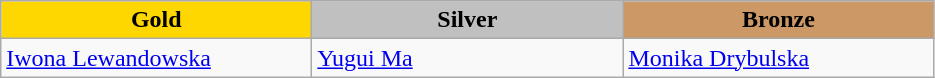<table class="wikitable" style="text-align:left">
<tr align="center">
<td width=200 bgcolor=gold><strong>Gold</strong></td>
<td width=200 bgcolor=silver><strong>Silver</strong></td>
<td width=200 bgcolor=CC9966><strong>Bronze</strong></td>
</tr>
<tr>
<td><a href='#'>Iwona Lewandowska</a><br><em></em></td>
<td><a href='#'>Yugui Ma</a><br><em></em></td>
<td><a href='#'>Monika Drybulska</a><br><em></em></td>
</tr>
</table>
